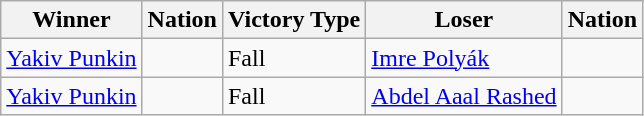<table class="wikitable sortable" style="text-align:left;">
<tr>
<th>Winner</th>
<th>Nation</th>
<th>Victory Type</th>
<th>Loser</th>
<th>Nation</th>
</tr>
<tr>
<td><a href='#'>Yakiv Punkin</a></td>
<td></td>
<td>Fall</td>
<td><a href='#'>Imre Polyák</a></td>
<td></td>
</tr>
<tr>
<td><a href='#'>Yakiv Punkin</a></td>
<td></td>
<td>Fall</td>
<td><a href='#'>Abdel Aaal Rashed</a></td>
<td></td>
</tr>
</table>
